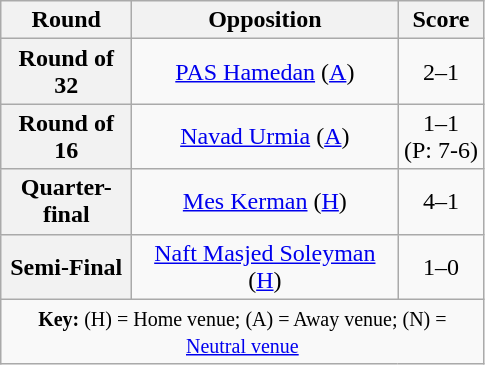<table class="wikitable plainrowheaders" style="text-align:center;margin:0">
<tr>
<th scope="col" style="width:80px">Round</th>
<th scope="col" style="width:170px">Opposition</th>
<th scope="col" style="width:50px">Score</th>
</tr>
<tr>
<th scope=row style="text-align:center">Round of 32</th>
<td><a href='#'>PAS Hamedan</a> (<a href='#'>A</a>)</td>
<td>2–1<br></td>
</tr>
<tr>
<th scope=row style="text-align:center">Round of 16</th>
<td><a href='#'>Navad Urmia</a> (<a href='#'>A</a>)</td>
<td>1–1<br>(P: 7-6)</td>
</tr>
<tr>
<th scope=row style="text-align:center">Quarter-final</th>
<td><a href='#'>Mes Kerman</a> (<a href='#'>H</a>)</td>
<td>4–1</td>
</tr>
<tr>
<th scope=row style="text-align:center">Semi-Final</th>
<td><a href='#'>Naft Masjed Soleyman</a> (<a href='#'>H</a>)</td>
<td>1–0</td>
</tr>
<tr>
<td colspan="3"><small><strong>Key:</strong> (H) = Home venue; (A) = Away venue; (N) = <a href='#'>Neutral venue</a></small></td>
</tr>
</table>
